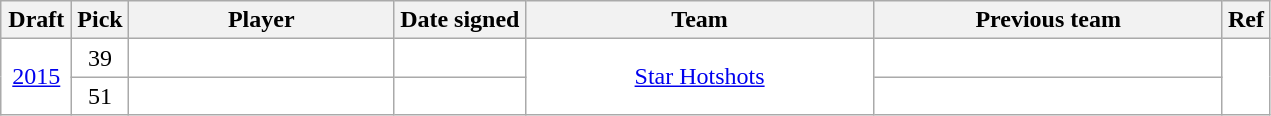<table class="wikitable sortable" style="text-align:left">
<tr>
<th style="width:40px">Draft</th>
<th style="width:30px">Pick</th>
<th style="width:170px">Player</th>
<th style="width:80px">Date signed</th>
<th style="width:225px">Team</th>
<th style="width:225px">Previous team</th>
<th class="unsortbale">Ref</th>
</tr>
<tr style="background:#fff;">
<td style="text-align:center;" rowspan="2"><a href='#'>2015</a></td>
<td align=center>39</td>
<td></td>
<td style="text-align:center"></td>
<td style="text-align:center;" rowspan="2"><a href='#'>Star Hotshots</a></td>
<td></td>
<td style="text-align:center;" rowspan="2"></td>
</tr>
<tr style="background:#fff;">
<td align=center>51</td>
<td></td>
<td style="text-align:center"></td>
<td></td>
</tr>
</table>
